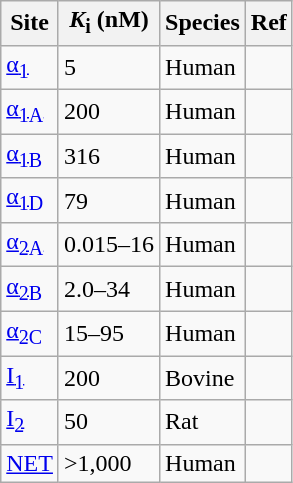<table class="wikitable floatright">
<tr>
<th>Site</th>
<th><em>K</em><sub>i</sub> (nM)</th>
<th>Species</th>
<th>Ref</th>
</tr>
<tr>
<td><a href='#'>α<sub>1</sub></a></td>
<td>5</td>
<td>Human</td>
<td></td>
</tr>
<tr>
<td><a href='#'>α<sub>1A</sub></a></td>
<td>200</td>
<td>Human</td>
<td></td>
</tr>
<tr>
<td><a href='#'>α<sub>1B</sub></a></td>
<td>316</td>
<td>Human</td>
<td></td>
</tr>
<tr>
<td><a href='#'>α<sub>1D</sub></a></td>
<td>79</td>
<td>Human</td>
<td></td>
</tr>
<tr>
<td><a href='#'>α<sub>2A</sub></a></td>
<td>0.015–16</td>
<td>Human</td>
<td></td>
</tr>
<tr>
<td><a href='#'>α<sub>2B</sub></a></td>
<td>2.0–34</td>
<td>Human</td>
<td></td>
</tr>
<tr>
<td><a href='#'>α<sub>2C</sub></a></td>
<td>15–95</td>
<td>Human</td>
<td></td>
</tr>
<tr>
<td><a href='#'>I<sub>1</sub></a></td>
<td>200</td>
<td>Bovine</td>
<td></td>
</tr>
<tr>
<td><a href='#'>I<sub>2</sub></a></td>
<td>50</td>
<td>Rat</td>
<td></td>
</tr>
<tr>
<td><a href='#'>NET</a></td>
<td>>1,000</td>
<td>Human</td>
<td></td>
</tr>
</table>
